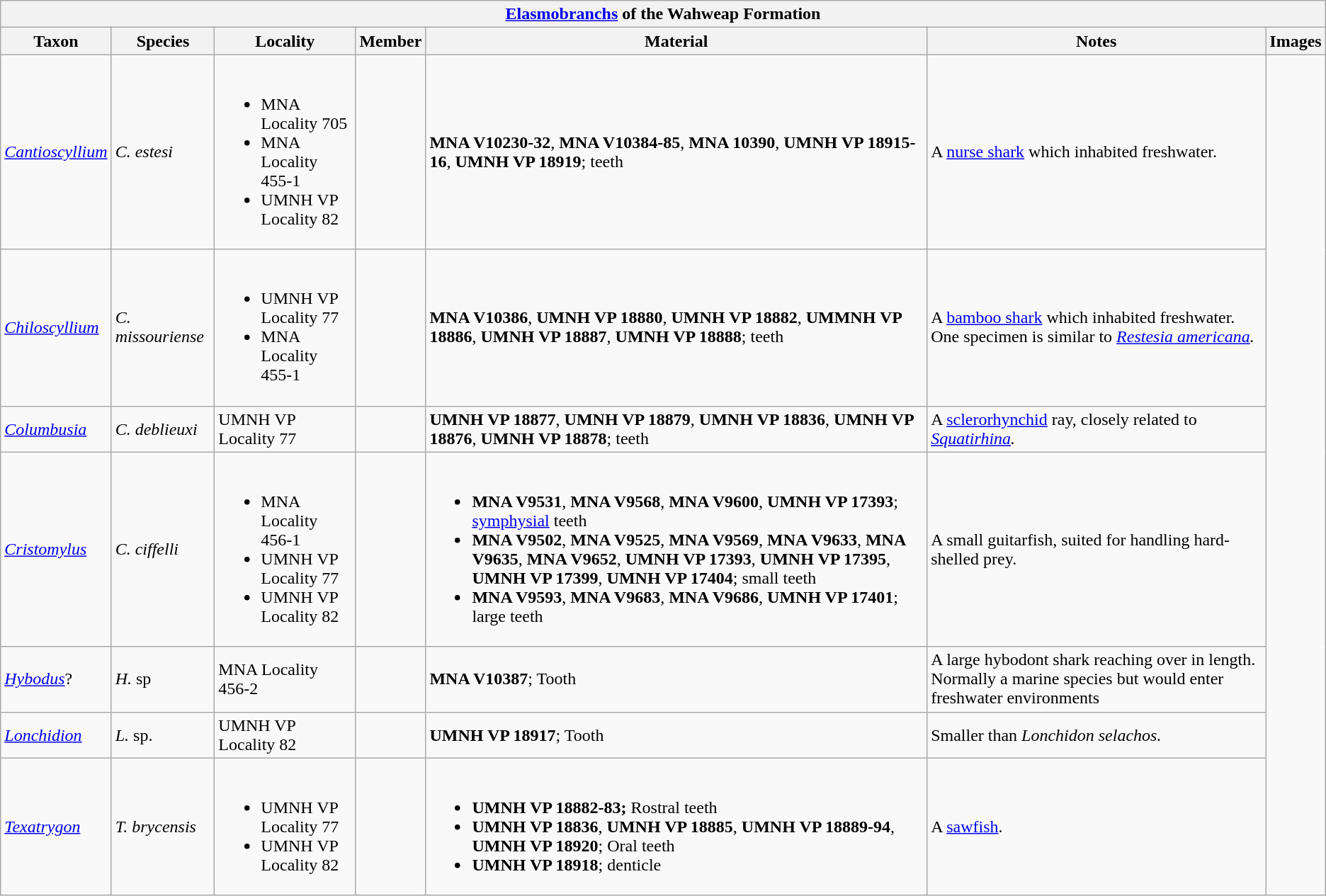<table class="wikitable sortable">
<tr>
<th colspan="7"><a href='#'>Elasmobranchs</a> of the Wahweap Formation</th>
</tr>
<tr>
<th>Taxon</th>
<th>Species</th>
<th>Locality</th>
<th>Member</th>
<th>Material</th>
<th>Notes</th>
<th>Images</th>
</tr>
<tr>
<td><em><a href='#'>Cantioscyllium</a></em></td>
<td><em>C. estesi</em></td>
<td><br><ul><li>MNA Locality 705</li><li>MNA Locality 455-1</li><li>UMNH VP Locality 82</li></ul></td>
<td></td>
<td><strong>MNA V10230-32</strong>, <strong>MNA V10384-85</strong>, <strong>MNA 10390</strong>, <strong>UMNH VP 18915-16</strong>, <strong>UMNH VP 18919</strong>; teeth</td>
<td>A <a href='#'>nurse shark</a> which inhabited freshwater.</td>
<td rowspan="7"></td>
</tr>
<tr>
<td><em><a href='#'>Chiloscyllium</a></em></td>
<td><em>C. missouriense</em></td>
<td><br><ul><li>UMNH VP Locality 77</li><li>MNA Locality 455-1</li></ul></td>
<td></td>
<td><strong>MNA V10386</strong>, <strong>UMNH VP 18880</strong>, <strong>UMNH VP 18882</strong>, <strong>UMMNH VP 18886</strong>, <strong>UMNH VP 18887</strong>, <strong>UMNH VP 18888</strong>; teeth</td>
<td>A <a href='#'>bamboo shark</a> which inhabited freshwater. One specimen is similar to <em><a href='#'>Restesia americana</a>.</em></td>
</tr>
<tr>
<td><em><a href='#'>Columbusia</a></em></td>
<td><em>C. deblieuxi</em></td>
<td>UMNH VP Locality 77</td>
<td></td>
<td><strong>UMNH VP 18877</strong>, <strong>UMNH VP 18879</strong>, <strong>UMNH VP 18836</strong>, <strong>UMNH VP 18876</strong>, <strong>UMNH VP 18878</strong>; teeth</td>
<td>A <a href='#'>sclerorhynchid</a> ray, closely related to <em><a href='#'>Squatirhina</a>.</em></td>
</tr>
<tr>
<td><em><a href='#'>Cristomylus</a></em></td>
<td><em>C. ciffelli</em></td>
<td><br><ul><li>MNA Locality 456-1</li><li>UMNH VP Locality 77</li><li>UMNH VP Locality 82</li></ul></td>
<td></td>
<td><br><ul><li><strong>MNA V9531</strong>, <strong>MNA V9568</strong>, <strong>MNA V9600</strong>, <strong>UMNH VP 17393</strong>; <a href='#'>symphysial</a> teeth</li><li><strong>MNA V9502</strong>, <strong>MNA V9525</strong>, <strong>MNA V9569</strong>, <strong>MNA V9633</strong>, <strong>MNA V9635</strong>, <strong>MNA V9652</strong>, <strong>UMNH VP 17393</strong>,  <strong>UMNH VP 17395</strong>, <strong>UMNH VP 17399</strong>, <strong>UMNH VP 17404</strong>; small teeth</li><li><strong>MNA V9593</strong>, <strong>MNA V9683</strong>, <strong>MNA V9686</strong>, <strong>UMNH VP 17401</strong>; large teeth</li></ul></td>
<td>A small guitarfish, suited for handling hard-shelled prey.</td>
</tr>
<tr>
<td><em><a href='#'>Hybodus</a></em>?</td>
<td><em>H.</em> sp</td>
<td>MNA Locality 456-2</td>
<td></td>
<td><strong>MNA V10387</strong>; Tooth</td>
<td>A large hybodont shark reaching over  in length. Normally a marine species but would enter freshwater environments</td>
</tr>
<tr>
<td><em><a href='#'>Lonchidion</a></em></td>
<td><em>L.</em> sp.</td>
<td>UMNH VP Locality 82</td>
<td></td>
<td><strong>UMNH VP 18917</strong>; Tooth</td>
<td>Smaller than <em>Lonchidon selachos.</em></td>
</tr>
<tr>
<td><em><a href='#'>Texatrygon</a></em></td>
<td><em>T. brycensis</em></td>
<td><br><ul><li>UMNH VP Locality 77</li><li>UMNH VP Locality 82</li></ul></td>
<td></td>
<td><br><ul><li><strong>UMNH VP 18882-83;</strong> Rostral teeth</li><li><strong>UMNH VP 18836</strong>, <strong>UMNH VP 18885</strong>, <strong>UMNH VP 18889-94</strong>, <strong>UMNH VP 18920</strong>; Oral teeth</li><li><strong>UMNH VP 18918</strong>; denticle</li></ul></td>
<td>A <a href='#'>sawfish</a>.</td>
</tr>
</table>
